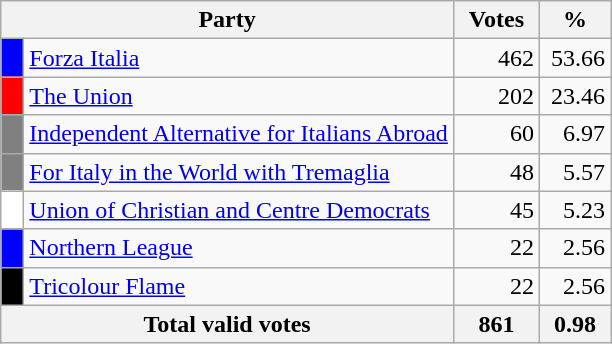<table class="wikitable">
<tr>
<th colspan="2" style="width: 130px">Party</th>
<th style="width: 50px">Votes</th>
<th style="width: 40px">%</th>
</tr>
<tr>
<td style="background-color:blue">  </td>
<td style="text-align: left"><a href='#'>Forza Italia</a></td>
<td style="text-align: right">462</td>
<td style="text-align: right">53.66</td>
</tr>
<tr>
<td style="background-color:red">  </td>
<td style="text-align: left"><a href='#'>The Union</a></td>
<td style="text-align: right">202</td>
<td style="text-align: right">23.46</td>
</tr>
<tr>
<td style="background-color:grey">  </td>
<td style="text-align: left"><a href='#'>Independent Alternative for Italians Abroad</a></td>
<td align="right">60</td>
<td align="right">6.97</td>
</tr>
<tr>
<td style="background-color:grey">  </td>
<td style="text-align: left"><a href='#'>For Italy in the World with Tremaglia</a></td>
<td align="right">48</td>
<td align="right">5.57</td>
</tr>
<tr>
<td style="background-color:white">  </td>
<td style="text-align: left"><a href='#'>Union of Christian and Centre Democrats</a></td>
<td align="right">45</td>
<td align="right">5.23</td>
</tr>
<tr>
<td style="background-color:blue">  </td>
<td style="text-align: left"><a href='#'>Northern League</a></td>
<td align="right">22</td>
<td align="right">2.56</td>
</tr>
<tr>
<td style="background-color:black">  </td>
<td style="text-align: left"><a href='#'>Tricolour Flame</a></td>
<td align="right">22</td>
<td align="right">2.56</td>
</tr>
<tr bgcolor="white">
<th align="right" colspan=2>Total valid votes</th>
<th align="right">861</th>
<th align="right">0.98</th>
</tr>
</table>
